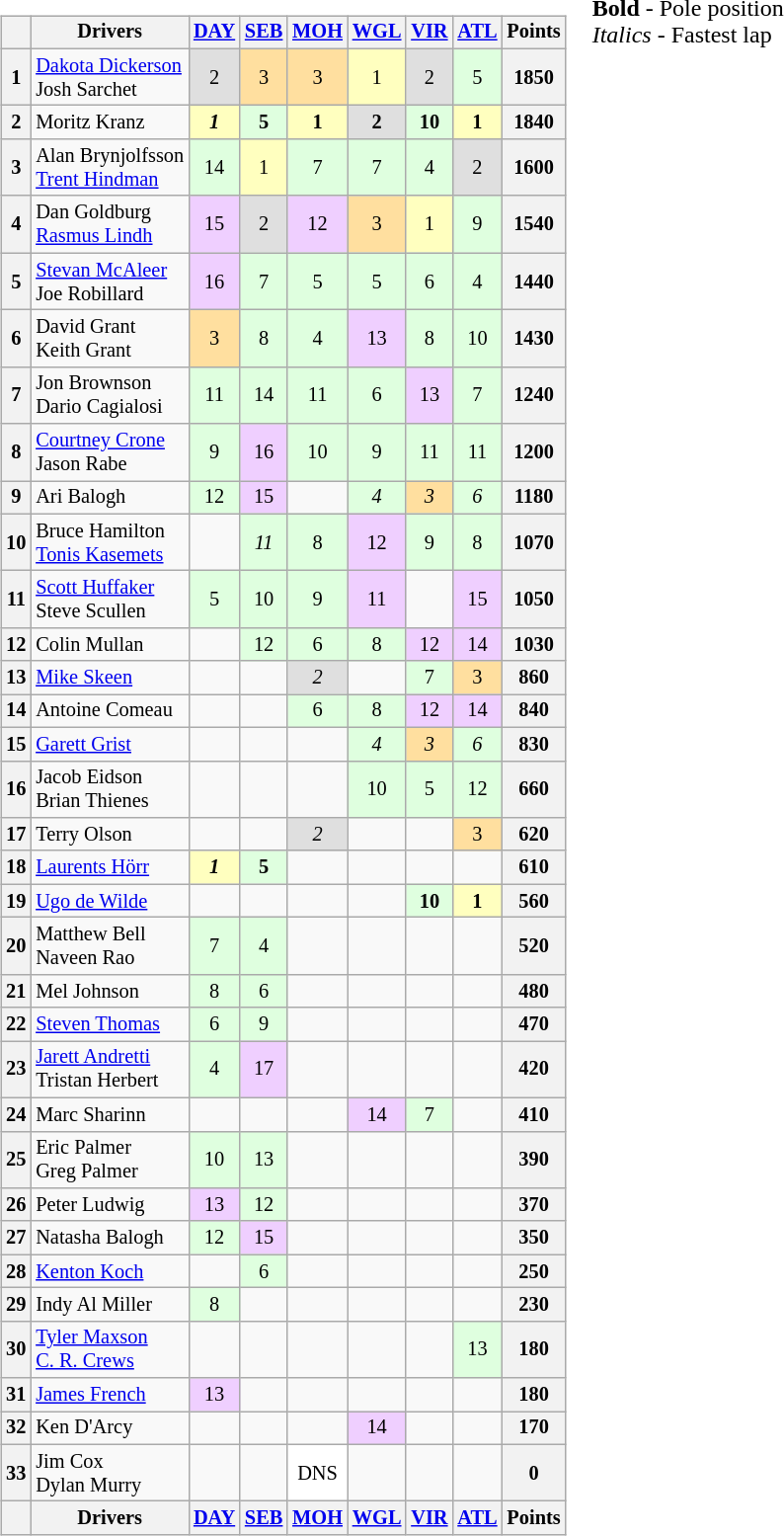<table>
<tr>
<td><br><table class="wikitable" style="font-size:85%; text-align:center">
<tr>
<th></th>
<th>Drivers</th>
<th><a href='#'>DAY</a></th>
<th><a href='#'>SEB</a></th>
<th><a href='#'>MOH</a></th>
<th><a href='#'>WGL</a></th>
<th><a href='#'>VIR</a></th>
<th><a href='#'>ATL</a></th>
<th>Points</th>
</tr>
<tr>
<th>1</th>
<td align=left> <a href='#'>Dakota Dickerson</a><br> Josh Sarchet</td>
<td style="background:#dfdfdf;">2</td>
<td style="background:#ffdf9f;">3</td>
<td style="background:#ffdf9f;">3</td>
<td style="background:#ffffbf;">1</td>
<td style="background:#dfdfdf;">2</td>
<td style="background:#dfffdf;">5</td>
<th>1850</th>
</tr>
<tr>
<th>2</th>
<td align=left> Moritz Kranz</td>
<td style="background:#ffffbf;"><strong><em>1</em></strong></td>
<td style="background:#dfffdf;"><strong>5</strong></td>
<td style="background:#ffffbf;"><strong>1</strong></td>
<td style="background:#dfdfdf;"><strong>2</strong></td>
<td style="background:#dfffdf;"><strong>10</strong></td>
<td style="background:#ffffbf;"><strong>1</strong></td>
<th>1840</th>
</tr>
<tr>
<th>3</th>
<td align=left> Alan Brynjolfsson<br> <a href='#'>Trent Hindman</a></td>
<td style="background:#dfffdf;">14</td>
<td style="background:#ffffbf;">1</td>
<td style="background:#dfffdf;">7</td>
<td style="background:#dfffdf;">7</td>
<td style="background:#dfffdf;">4</td>
<td style="background:#dfdfdf;">2</td>
<th>1600</th>
</tr>
<tr>
<th>4</th>
<td align=left> Dan Goldburg<br> <a href='#'>Rasmus Lindh</a></td>
<td style="background:#efcfff;">15</td>
<td style="background:#dfdfdf;">2</td>
<td style="background:#efcfff;">12</td>
<td style="background:#ffdf9f;">3</td>
<td style="background:#ffffbf;">1</td>
<td style="background:#dfffdf;">9</td>
<th>1540</th>
</tr>
<tr>
<th>5</th>
<td align=left> <a href='#'>Stevan McAleer</a><br> Joe Robillard</td>
<td style="background:#efcfff;">16</td>
<td style="background:#dfffdf;">7</td>
<td style="background:#dfffdf;">5</td>
<td style="background:#dfffdf;">5</td>
<td style="background:#dfffdf;">6</td>
<td style="background:#dfffdf;">4</td>
<th>1440</th>
</tr>
<tr>
<th>6</th>
<td align=left> David Grant<br> Keith Grant</td>
<td style="background:#ffdf9f;">3</td>
<td style="background:#dfffdf;">8</td>
<td style="background:#dfffdf;">4</td>
<td style="background:#efcfff;">13</td>
<td style="background:#dfffdf;">8</td>
<td style="background:#dfffdf;">10</td>
<th>1430</th>
</tr>
<tr>
<th>7</th>
<td align=left> Jon Brownson<br> Dario Cagialosi</td>
<td style="background:#dfffdf;">11</td>
<td style="background:#dfffdf;">14</td>
<td style="background:#dfffdf;">11</td>
<td style="background:#dfffdf;">6</td>
<td style="background:#efcfff;">13</td>
<td style="background:#dfffdf;">7</td>
<th>1240</th>
</tr>
<tr>
<th>8</th>
<td align=left> <a href='#'>Courtney Crone</a><br> Jason Rabe</td>
<td style="background:#dfffdf;">9</td>
<td style="background:#efcfff;">16</td>
<td style="background:#dfffdf;">10</td>
<td style="background:#dfffdf;">9</td>
<td style="background:#dfffdf;">11</td>
<td style="background:#dfffdf;">11</td>
<th>1200</th>
</tr>
<tr>
<th>9</th>
<td align=left> Ari Balogh</td>
<td style="background:#dfffdf;">12</td>
<td style="background:#efcfff;">15</td>
<td></td>
<td style="background:#dfffdf;"><em>4</em></td>
<td style="background:#ffdf9f;"><em>3</em></td>
<td style="background:#dfffdf;"><em>6</em></td>
<th>1180</th>
</tr>
<tr>
<th>10</th>
<td align=left> Bruce Hamilton<br> <a href='#'>Tonis Kasemets</a></td>
<td></td>
<td style="background:#dfffdf;"><em>11</em></td>
<td style="background:#dfffdf;">8</td>
<td style="background:#efcfff;">12</td>
<td style="background:#dfffdf;">9</td>
<td style="background:#dfffdf;">8</td>
<th>1070</th>
</tr>
<tr>
<th>11</th>
<td align=left> <a href='#'>Scott Huffaker</a><br> Steve Scullen</td>
<td style="background:#dfffdf;">5</td>
<td style="background:#dfffdf;">10</td>
<td style="background:#dfffdf;">9</td>
<td style="background:#efcfff;">11</td>
<td></td>
<td style="background:#efcfff;">15</td>
<th>1050</th>
</tr>
<tr>
<th>12</th>
<td align=left> Colin Mullan</td>
<td></td>
<td style="background:#dfffdf;">12</td>
<td style="background:#dfffdf;">6</td>
<td style="background:#dfffdf;">8</td>
<td style="background:#efcfff;">12</td>
<td style="background:#efcfff;">14</td>
<th>1030</th>
</tr>
<tr>
<th>13</th>
<td align=left> <a href='#'>Mike Skeen</a></td>
<td></td>
<td></td>
<td style="background:#dfdfdf;"><em>2</em></td>
<td></td>
<td style="background:#dfffdf;">7</td>
<td style="background:#ffdf9f;">3</td>
<th>860</th>
</tr>
<tr>
<th>14</th>
<td align=left> Antoine Comeau</td>
<td></td>
<td></td>
<td style="background:#dfffdf;">6</td>
<td style="background:#dfffdf;">8</td>
<td style="background:#efcfff;">12</td>
<td style="background:#efcfff;">14</td>
<th>840</th>
</tr>
<tr>
<th>15</th>
<td align=left> <a href='#'>Garett Grist</a></td>
<td></td>
<td></td>
<td></td>
<td style="background:#dfffdf;"><em>4</em></td>
<td style="background:#ffdf9f;"><em>3</em></td>
<td style="background:#dfffdf;"><em>6</em></td>
<th>830</th>
</tr>
<tr>
<th>16</th>
<td align=left> Jacob Eidson<br> Brian Thienes</td>
<td></td>
<td></td>
<td></td>
<td style="background:#dfffdf;">10</td>
<td style="background:#dfffdf;">5</td>
<td style="background:#dfffdf;">12</td>
<th>660</th>
</tr>
<tr>
<th>17</th>
<td align=left> Terry Olson</td>
<td></td>
<td></td>
<td style="background:#dfdfdf;"><em>2</em></td>
<td></td>
<td></td>
<td style="background:#ffdf9f;">3</td>
<th>620</th>
</tr>
<tr>
<th>18</th>
<td align=left> <a href='#'>Laurents Hörr</a></td>
<td style="background:#ffffbf;"><strong><em>1</em></strong></td>
<td style="background:#dfffdf;"><strong>5</strong></td>
<td></td>
<td></td>
<td></td>
<td></td>
<th>610</th>
</tr>
<tr>
<th>19</th>
<td align=left> <a href='#'>Ugo de Wilde</a></td>
<td></td>
<td></td>
<td></td>
<td></td>
<td style="background:#dfffdf;"><strong>10</strong></td>
<td style="background:#ffffbf;"><strong>1</strong></td>
<th>560</th>
</tr>
<tr>
<th>20</th>
<td align=left> Matthew Bell<br> Naveen Rao</td>
<td style="background:#dfffdf;">7</td>
<td style="background:#dfffdf;">4</td>
<td></td>
<td></td>
<td></td>
<td></td>
<th>520</th>
</tr>
<tr>
<th>21</th>
<td align=left> Mel Johnson</td>
<td style="background:#dfffdf;">8</td>
<td style="background:#dfffdf;">6</td>
<td></td>
<td></td>
<td></td>
<td></td>
<th>480</th>
</tr>
<tr>
<th>22</th>
<td align=left> <a href='#'>Steven Thomas</a></td>
<td style="background:#dfffdf;">6</td>
<td style="background:#dfffdf;">9</td>
<td></td>
<td></td>
<td></td>
<td></td>
<th>470</th>
</tr>
<tr>
<th>23</th>
<td align=left> <a href='#'>Jarett Andretti</a><br> Tristan Herbert</td>
<td style="background:#dfffdf;">4</td>
<td style="background:#efcfff;">17</td>
<td></td>
<td></td>
<td></td>
<td></td>
<th>420</th>
</tr>
<tr>
<th>24</th>
<td align=left> Marc Sharinn</td>
<td></td>
<td></td>
<td></td>
<td style="background:#efcfff;">14</td>
<td style="background:#dfffdf;">7</td>
<td></td>
<th>410</th>
</tr>
<tr>
<th>25</th>
<td align=left> Eric Palmer<br> Greg Palmer</td>
<td style="background:#dfffdf;">10</td>
<td style="background:#dfffdf;">13</td>
<td></td>
<td></td>
<td></td>
<td></td>
<th>390</th>
</tr>
<tr>
<th>26</th>
<td align=left> Peter Ludwig</td>
<td style="background:#efcfff;">13</td>
<td style="background:#dfffdf;">12</td>
<td></td>
<td></td>
<td></td>
<td></td>
<th>370</th>
</tr>
<tr>
<th>27</th>
<td align=left> Natasha Balogh</td>
<td style="background:#dfffdf;">12</td>
<td style="background:#efcfff;">15</td>
<td></td>
<td></td>
<td></td>
<td></td>
<th>350</th>
</tr>
<tr>
<th>28</th>
<td align=left> <a href='#'>Kenton Koch</a></td>
<td></td>
<td style="background:#dfffdf;">6</td>
<td></td>
<td></td>
<td></td>
<td></td>
<th>250</th>
</tr>
<tr>
<th>29</th>
<td align=left> Indy Al Miller</td>
<td style="background:#dfffdf;">8</td>
<td></td>
<td></td>
<td></td>
<td></td>
<td></td>
<th>230</th>
</tr>
<tr>
<th>30</th>
<td align=left> <a href='#'>Tyler Maxson</a><br> <a href='#'>C. R. Crews</a></td>
<td></td>
<td></td>
<td></td>
<td></td>
<td></td>
<td style="background:#dfffdf;">13</td>
<th>180</th>
</tr>
<tr>
<th>31</th>
<td align=left> <a href='#'>James French</a></td>
<td style="background:#efcfff;">13</td>
<td></td>
<td></td>
<td></td>
<td></td>
<td></td>
<th>180</th>
</tr>
<tr>
<th>32</th>
<td align=left> Ken D'Arcy<br></td>
<td></td>
<td></td>
<td></td>
<td style="background:#efcfff;">14</td>
<td></td>
<td></td>
<th>170</th>
</tr>
<tr>
<th>33</th>
<td align=left> Jim Cox<br> Dylan Murry</td>
<td></td>
<td></td>
<td style="background:#ffffff;">DNS</td>
<td></td>
<td></td>
<td></td>
<th>0</th>
</tr>
<tr>
<th></th>
<th>Drivers</th>
<th><a href='#'>DAY</a></th>
<th><a href='#'>SEB</a></th>
<th><a href='#'>MOH</a></th>
<th><a href='#'>WGL</a></th>
<th><a href='#'>VIR</a></th>
<th><a href='#'>ATL</a></th>
<th>Points</th>
</tr>
</table>
</td>
<td valign="top"><br>
<span><strong>Bold</strong> - Pole position<br>
<em>Italics</em> - Fastest lap</span></td>
</tr>
</table>
